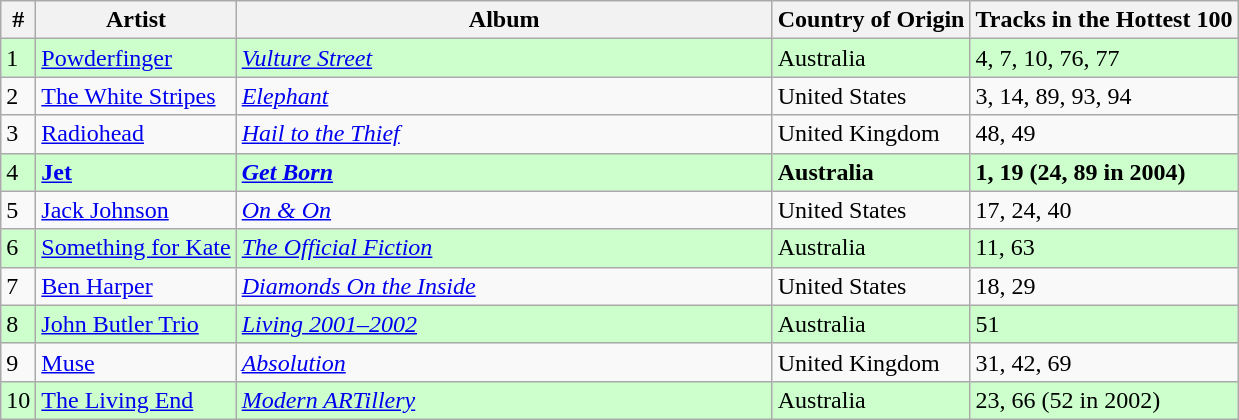<table class="wikitable">
<tr>
<th>#</th>
<th>Artist</th>
<th style="width:350px;">Album</th>
<th>Country of Origin</th>
<th>Tracks in the Hottest 100</th>
</tr>
<tr style="background:#ccffcc">
<td>1</td>
<td><a href='#'>Powderfinger</a></td>
<td><em><a href='#'>Vulture Street</a></em></td>
<td>Australia</td>
<td>4, 7, 10, 76, 77</td>
</tr>
<tr>
<td>2</td>
<td><a href='#'>The White Stripes</a></td>
<td><em><a href='#'>Elephant</a></em></td>
<td>United States</td>
<td>3, 14, 89, 93, 94</td>
</tr>
<tr>
<td>3</td>
<td><a href='#'>Radiohead</a></td>
<td><em><a href='#'>Hail to the Thief</a></em></td>
<td>United Kingdom</td>
<td>48, 49</td>
</tr>
<tr style="background:#ccffcc">
<td>4</td>
<td><strong><a href='#'>Jet</a></strong></td>
<td><strong><em><a href='#'>Get Born</a></em></strong></td>
<td><strong>Australia</strong></td>
<td><strong>1, 19 (24, 89 in 2004)</strong></td>
</tr>
<tr>
<td>5</td>
<td><a href='#'>Jack Johnson</a></td>
<td><em><a href='#'>On & On</a></em></td>
<td>United States</td>
<td>17, 24, 40</td>
</tr>
<tr style="background:#ccffcc">
<td>6</td>
<td><a href='#'>Something for Kate</a></td>
<td><em><a href='#'>The Official Fiction</a></em></td>
<td>Australia</td>
<td>11, 63</td>
</tr>
<tr>
<td>7</td>
<td><a href='#'>Ben Harper</a></td>
<td><em><a href='#'>Diamonds On the Inside</a></em></td>
<td>United States</td>
<td>18, 29</td>
</tr>
<tr style="background:#ccffcc">
<td>8</td>
<td><a href='#'>John Butler Trio</a></td>
<td><em><a href='#'>Living 2001–2002</a></em></td>
<td>Australia</td>
<td>51</td>
</tr>
<tr>
<td>9</td>
<td><a href='#'>Muse</a></td>
<td><em><a href='#'>Absolution</a></em></td>
<td>United Kingdom</td>
<td>31, 42, 69</td>
</tr>
<tr style="background:#ccffcc">
<td>10</td>
<td><a href='#'>The Living End</a></td>
<td><em><a href='#'>Modern ARTillery</a></em></td>
<td>Australia</td>
<td>23, 66 (52 in 2002)</td>
</tr>
</table>
